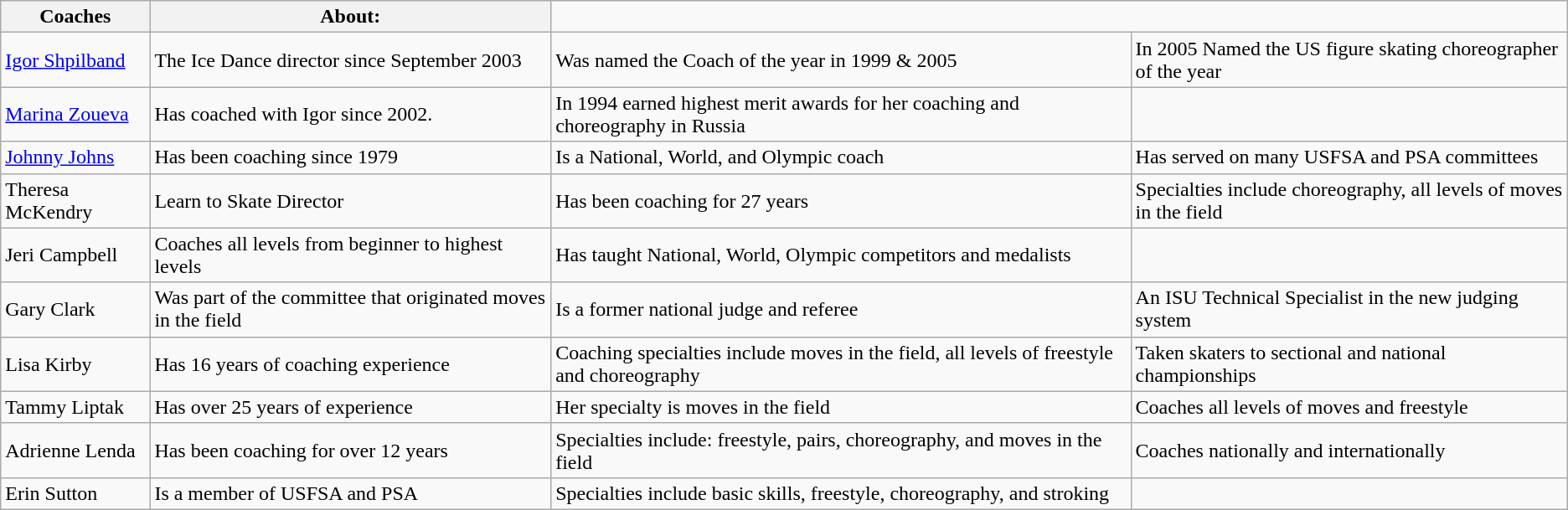<table class="wikitable">
<tr>
<th>Coaches</th>
<th>About:</th>
</tr>
<tr>
<td><a href='#'>Igor Shpilband</a></td>
<td>The Ice Dance director since September 2003</td>
<td>Was named the Coach of the year in 1999 & 2005</td>
<td>In 2005 Named the US figure skating choreographer of the year</td>
</tr>
<tr>
<td><a href='#'>Marina Zoueva</a></td>
<td>Has coached with Igor since 2002.</td>
<td>In 1994 earned highest merit awards for her coaching and choreography in Russia</td>
</tr>
<tr>
<td><a href='#'>Johnny Johns</a></td>
<td>Has been coaching since 1979</td>
<td>Is a National, World, and Olympic coach</td>
<td>Has served on many USFSA and PSA committees</td>
</tr>
<tr>
<td>Theresa McKendry</td>
<td>Learn to Skate Director</td>
<td>Has been coaching for 27 years</td>
<td>Specialties include choreography, all levels of moves in the field</td>
</tr>
<tr>
<td>Jeri Campbell</td>
<td>Coaches all levels from beginner to highest levels</td>
<td>Has taught National, World, Olympic competitors and medalists</td>
</tr>
<tr>
<td>Gary Clark</td>
<td>Was part of the committee that originated moves in the field</td>
<td>Is a former national judge and referee</td>
<td>An ISU Technical Specialist in the new judging system</td>
</tr>
<tr>
<td>Lisa Kirby</td>
<td>Has 16 years of coaching experience</td>
<td>Coaching specialties include moves in the field, all levels of freestyle and choreography</td>
<td>Taken skaters to sectional and national championships</td>
</tr>
<tr>
<td>Tammy Liptak</td>
<td>Has over 25 years of experience</td>
<td>Her specialty is moves in the field</td>
<td>Coaches all levels of moves and freestyle</td>
</tr>
<tr>
<td>Adrienne Lenda</td>
<td>Has been coaching for over 12 years</td>
<td>Specialties include: freestyle, pairs, choreography, and moves in the field</td>
<td>Coaches nationally and internationally</td>
</tr>
<tr>
<td>Erin Sutton</td>
<td>Is a member of USFSA and PSA</td>
<td>Specialties include basic skills, freestyle, choreography, and stroking</td>
</tr>
</table>
